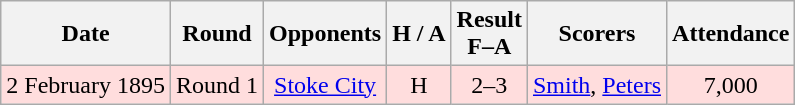<table class="wikitable" style="text-align:center">
<tr>
<th>Date</th>
<th>Round</th>
<th>Opponents</th>
<th>H / A</th>
<th>Result<br>F–A</th>
<th>Scorers</th>
<th>Attendance</th>
</tr>
<tr bgcolor="#ffdddd">
<td>2 February 1895</td>
<td>Round 1</td>
<td><a href='#'>Stoke City</a></td>
<td>H</td>
<td>2–3</td>
<td><a href='#'>Smith</a>, <a href='#'>Peters</a></td>
<td>7,000</td>
</tr>
</table>
